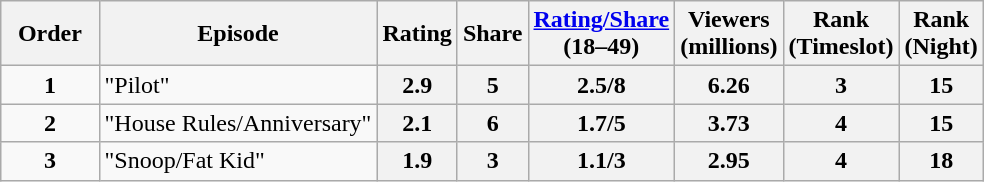<table class="wikitable sortable">
<tr>
<th width=10%>Order</th>
<th>Episode</th>
<th>Rating</th>
<th>Share</th>
<th><a href='#'>Rating/Share</a><br>(18–49)</th>
<th>Viewers<br>(millions)</th>
<th>Rank<br>(Timeslot)</th>
<th>Rank<br>(Night)</th>
</tr>
<tr>
<td style="text-align:center"><strong>1</strong></td>
<td>"Pilot"</td>
<th style="text-align:center">2.9</th>
<th style="text-align:center">5</th>
<th style="text-align:center">2.5/8</th>
<th style="text-align:center">6.26</th>
<th style="text-align:center">3</th>
<th style="text-align:center">15</th>
</tr>
<tr>
<td style="text-align:center"><strong>2</strong></td>
<td>"House Rules/Anniversary"</td>
<th style="text-align:center">2.1</th>
<th style="text-align:center">6</th>
<th style="text-align:center">1.7/5</th>
<th style="text-align:center">3.73</th>
<th style="text-align:center">4</th>
<th style="text-align:center">15</th>
</tr>
<tr>
<td style="text-align:center"><strong>3</strong></td>
<td>"Snoop/Fat Kid"</td>
<th style="text-align:center">1.9</th>
<th style="text-align:center">3</th>
<th style="text-align:center">1.1/3</th>
<th style="text-align:center">2.95</th>
<th style="text-align:center">4</th>
<th style="text-align:center">18</th>
</tr>
</table>
